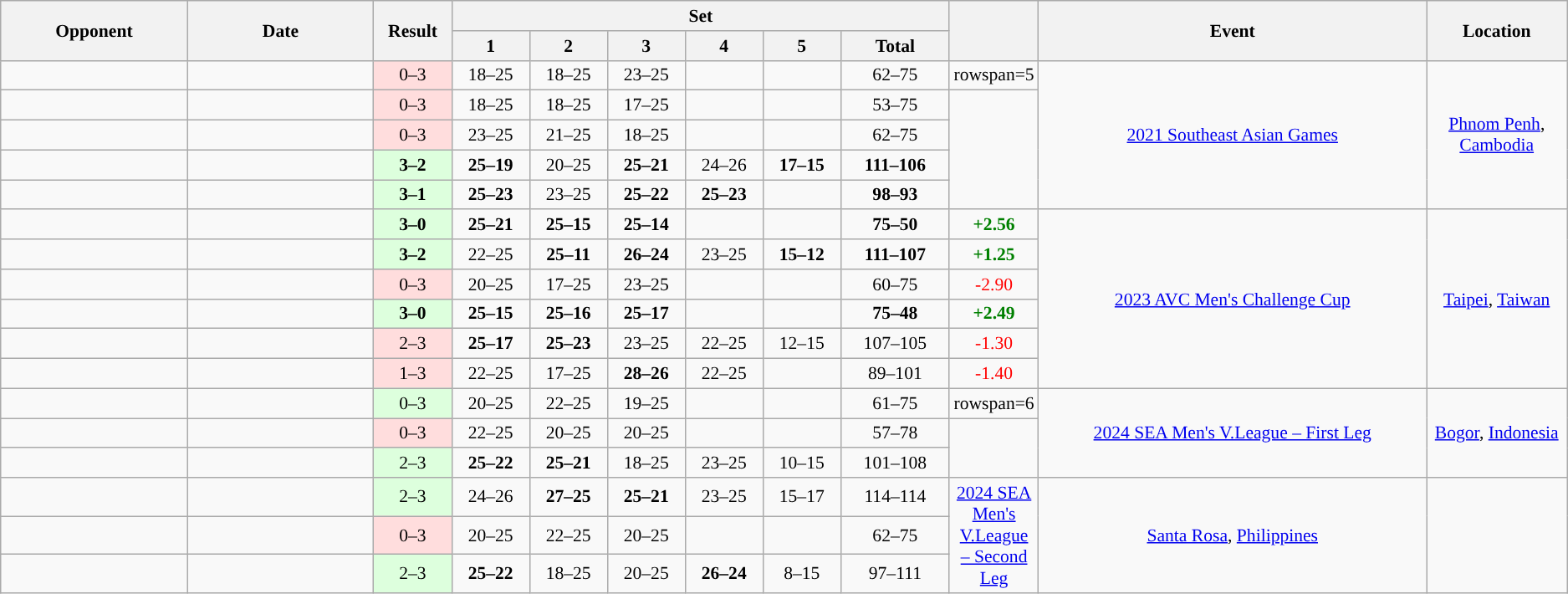<table class="wikitable" style="font-size:90%; width=100%">
<tr>
<th rowspan=2 width=12%>Opponent</th>
<th rowspan=2 width=12%>Date</th>
<th rowspan=2 width=5%>Result</th>
<th colspan=6>Set</th>
<th rowspan=2 width=5%></th>
<th rowspan=2 width=25%>Event</th>
<th rowspan=2 width=15%>Location</th>
</tr>
<tr>
<th width=5%>1</th>
<th width=5%>2</th>
<th width=5%>3</th>
<th width=5%>4</th>
<th width=5%>5</th>
<th width=7%>Total</th>
</tr>
<tr style="text-align:center;">
<td style="text-align:left;"></td>
<td></td>
<td style="background:#ffdddd;">0–3</td>
<td>18–25</td>
<td>18–25</td>
<td>23–25</td>
<td></td>
<td></td>
<td>62–75</td>
<td>rowspan=5 </td>
<td rowspan=5><a href='#'>2021 Southeast Asian Games</a></td>
<td rowspan=5><a href='#'>Phnom Penh</a>, <a href='#'>Cambodia</a></td>
</tr>
<tr style="text-align:center;">
<td style="text-align:left;"></td>
<td></td>
<td style="background:#ffdddd;">0–3</td>
<td>18–25</td>
<td>18–25</td>
<td>17–25</td>
<td></td>
<td></td>
<td>53–75</td>
</tr>
<tr style="text-align:center;">
<td style="text-align:left;"></td>
<td></td>
<td style="background:#ffdddd;">0–3</td>
<td>23–25</td>
<td>21–25</td>
<td>18–25</td>
<td></td>
<td></td>
<td>62–75</td>
</tr>
<tr style="text-align:center;">
<td style="text-align:left;"></td>
<td></td>
<td style="background:#ddffdd;"><strong>3–2</strong></td>
<td><strong>25–19</strong></td>
<td>20–25</td>
<td><strong>25–21</strong></td>
<td>24–26</td>
<td><strong>17–15</strong></td>
<td><strong>111–106</strong></td>
</tr>
<tr style="text-align:center;">
<td style="text-align:left;"></td>
<td></td>
<td style="background:#ddffdd;"><strong>3–1</strong></td>
<td><strong>25–23</strong></td>
<td>23–25</td>
<td><strong>25–22</strong></td>
<td><strong>25–23</strong></td>
<td></td>
<td><strong>98–93</strong></td>
</tr>
<tr style="text-align:center;">
<td style="text-align:left;"></td>
<td></td>
<td style="background:#ddffdd;"><strong>3–0</strong></td>
<td><strong>25–21</strong></td>
<td><strong>25–15</strong></td>
<td><strong>25–14</strong></td>
<td></td>
<td></td>
<td><strong>75–50</strong></td>
<td style="color:green"><strong>+2.56</strong></td>
<td rowspan=6><a href='#'>2023 AVC Men's Challenge Cup</a></td>
<td rowspan=6><a href='#'>Taipei</a>, <a href='#'>Taiwan</a></td>
</tr>
<tr style="text-align:center;">
<td style="text-align:left;"></td>
<td></td>
<td style="background:#ddffdd;"><strong>3–2</strong></td>
<td>22–25</td>
<td><strong>25–11</strong></td>
<td><strong>26–24</strong></td>
<td>23–25</td>
<td><strong>15–12</strong></td>
<td><strong>111–107</strong></td>
<td style="color:green"><strong>+1.25</strong></td>
</tr>
<tr style="text-align:center;">
<td style="text-align:left;"></td>
<td></td>
<td style="background:#ffdddd;">0–3</td>
<td>20–25</td>
<td>17–25</td>
<td>23–25</td>
<td></td>
<td></td>
<td>60–75</td>
<td style="color:red">-2.90</td>
</tr>
<tr style="text-align:center;">
<td style="text-align:left;"></td>
<td></td>
<td style="background:#ddffdd;"><strong>3–0</strong></td>
<td><strong>25–15</strong></td>
<td><strong>25–16</strong></td>
<td><strong>25–17</strong></td>
<td></td>
<td></td>
<td><strong>75–48</strong></td>
<td style="color:green"><strong>+2.49</strong></td>
</tr>
<tr style="text-align:center;">
<td style="text-align:left;"></td>
<td></td>
<td style="background:#ffdddd;">2–3</td>
<td><strong>25–17</strong></td>
<td><strong>25–23</strong></td>
<td>23–25</td>
<td>22–25</td>
<td>12–15</td>
<td>107–105</td>
<td style="color:red">-1.30</td>
</tr>
<tr style="text-align:center;">
<td style="text-align:left;"></td>
<td></td>
<td style="background:#ffdddd;">1–3</td>
<td>22–25</td>
<td>17–25</td>
<td><strong>28–26</strong></td>
<td>22–25</td>
<td></td>
<td>89–101</td>
<td style="color:red">-1.40</td>
</tr>
<tr style="text-align:center;">
<td style="text-align:left;"></td>
<td></td>
<td style="background:#ddffdd;">0–3</td>
<td>20–25</td>
<td>22–25</td>
<td>19–25</td>
<td></td>
<td></td>
<td>61–75</td>
<td>rowspan=6 </td>
<td rowspan=3><a href='#'>2024 SEA Men's V.League – First Leg</a></td>
<td rowspan=3><a href='#'>Bogor</a>, <a href='#'>Indonesia</a></td>
</tr>
<tr style="text-align:center;">
<td style="text-align:left;"></td>
<td></td>
<td style="background:#ffdddd;">0–3</td>
<td>22–25</td>
<td>20–25</td>
<td>20–25</td>
<td></td>
<td></td>
<td>57–78</td>
</tr>
<tr style="text-align:center;">
<td style="text-align:left;"></td>
<td></td>
<td style="background:#ddffdd;">2–3</td>
<td><strong>25–22</strong></td>
<td><strong>25–21</strong></td>
<td>18–25</td>
<td>23–25</td>
<td>10–15</td>
<td>101–108</td>
</tr>
<tr style="text-align:center;">
<td style="text-align:left;"></td>
<td></td>
<td style="background:#ddffdd;">2–3</td>
<td>24–26</td>
<td><strong>27–25</strong></td>
<td><strong>25–21</strong></td>
<td>23–25</td>
<td>15–17</td>
<td>114–114</td>
<td rowspan=3><a href='#'>2024 SEA Men's V.League – Second Leg</a></td>
<td rowspan=3><a href='#'>Santa Rosa</a>, <a href='#'>Philippines</a></td>
</tr>
<tr style="text-align:center;">
<td style="text-align:left;"></td>
<td></td>
<td style="background:#ffdddd;">0–3</td>
<td>20–25</td>
<td>22–25</td>
<td>20–25</td>
<td></td>
<td></td>
<td>62–75</td>
</tr>
<tr style="text-align:center;">
<td style="text-align:left;"></td>
<td></td>
<td style="background:#ddffdd;">2–3</td>
<td><strong>25–22</strong></td>
<td>18–25</td>
<td>20–25</td>
<td><strong>26–24</strong></td>
<td>8–15</td>
<td>97–111</td>
</tr>
</table>
